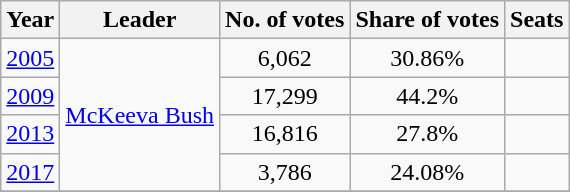<table class="wikitable" style="text-align:center;">
<tr>
<th>Year</th>
<th>Leader</th>
<th>No. of votes</th>
<th>Share of votes</th>
<th>Seats</th>
</tr>
<tr>
<td><a href='#'>2005</a></td>
<td rowspan="4"><a href='#'>McKeeva Bush</a></td>
<td>6,062</td>
<td>30.86%</td>
<td></td>
</tr>
<tr>
<td><a href='#'>2009</a></td>
<td>17,299</td>
<td>44.2%</td>
<td></td>
</tr>
<tr>
<td><a href='#'>2013</a></td>
<td>16,816</td>
<td>27.8%</td>
<td></td>
</tr>
<tr>
<td><a href='#'>2017</a></td>
<td>3,786</td>
<td>24.08%</td>
<td></td>
</tr>
<tr>
</tr>
</table>
